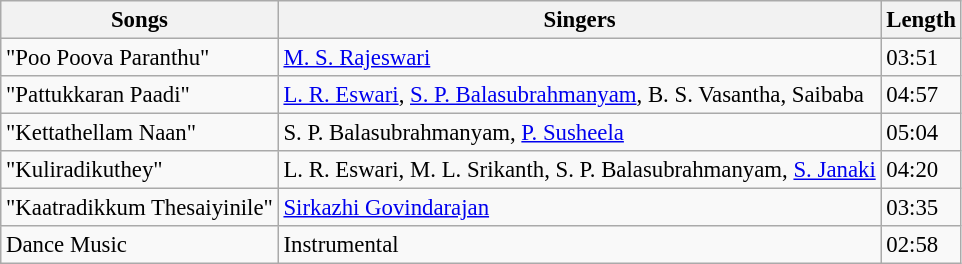<table class="wikitable" style="font-size:95%;">
<tr>
<th>Songs</th>
<th>Singers</th>
<th>Length</th>
</tr>
<tr>
<td>"Poo Poova Paranthu"</td>
<td><a href='#'>M. S. Rajeswari</a></td>
<td>03:51</td>
</tr>
<tr>
<td>"Pattukkaran Paadi"</td>
<td><a href='#'>L. R. Eswari</a>, <a href='#'>S. P. Balasubrahmanyam</a>, B. S. Vasantha, Saibaba</td>
<td>04:57</td>
</tr>
<tr>
<td>"Kettathellam Naan"</td>
<td>S. P. Balasubrahmanyam, <a href='#'>P. Susheela</a></td>
<td>05:04</td>
</tr>
<tr>
<td>"Kuliradikuthey"</td>
<td>L. R. Eswari, M. L. Srikanth, S. P. Balasubrahmanyam, <a href='#'>S. Janaki</a></td>
<td>04:20</td>
</tr>
<tr>
<td>"Kaatradikkum Thesaiyinile"</td>
<td><a href='#'>Sirkazhi Govindarajan</a></td>
<td>03:35</td>
</tr>
<tr>
<td>Dance Music</td>
<td>Instrumental</td>
<td>02:58</td>
</tr>
</table>
